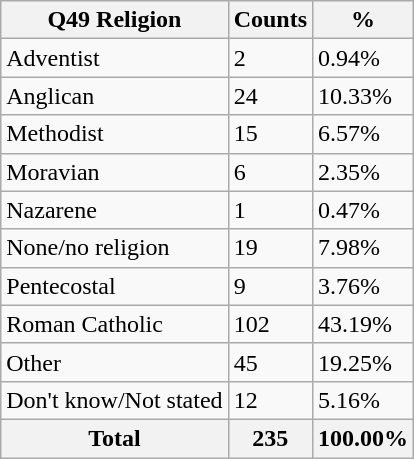<table class="wikitable sortable">
<tr>
<th>Q49 Religion</th>
<th>Counts</th>
<th>%</th>
</tr>
<tr>
<td>Adventist</td>
<td>2</td>
<td>0.94%</td>
</tr>
<tr>
<td>Anglican</td>
<td>24</td>
<td>10.33%</td>
</tr>
<tr>
<td>Methodist</td>
<td>15</td>
<td>6.57%</td>
</tr>
<tr>
<td>Moravian</td>
<td>6</td>
<td>2.35%</td>
</tr>
<tr>
<td>Nazarene</td>
<td>1</td>
<td>0.47%</td>
</tr>
<tr>
<td>None/no religion</td>
<td>19</td>
<td>7.98%</td>
</tr>
<tr>
<td>Pentecostal</td>
<td>9</td>
<td>3.76%</td>
</tr>
<tr>
<td>Roman Catholic</td>
<td>102</td>
<td>43.19%</td>
</tr>
<tr>
<td>Other</td>
<td>45</td>
<td>19.25%</td>
</tr>
<tr>
<td>Don't know/Not stated</td>
<td>12</td>
<td>5.16%</td>
</tr>
<tr>
<th>Total</th>
<th>235</th>
<th>100.00%</th>
</tr>
</table>
